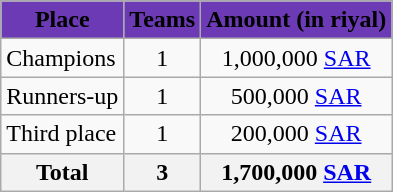<table class="wikitable sortable" style="text-align:center;">
<tr>
<th style="background-color:#6b3ab4;"><span>Place</span></th>
<th style="background-color:#6b3ab4;"><span>Teams</span></th>
<th style="background-color:#6b3ab4;"><span>Amount (in riyal)</span></th>
</tr>
<tr>
<td style="text-align:left;">Champions</td>
<td>1</td>
<td>1,000,000 <a href='#'>SAR</a></td>
</tr>
<tr>
<td style="text-align:left;">Runners-up</td>
<td>1</td>
<td>500,000 <a href='#'>SAR</a></td>
</tr>
<tr>
<td style="text-align:left;">Third place</td>
<td>1</td>
<td>200,000 <a href='#'>SAR</a></td>
</tr>
<tr>
<th>Total</th>
<th>3</th>
<th>1,700,000 <a href='#'>SAR</a></th>
</tr>
</table>
